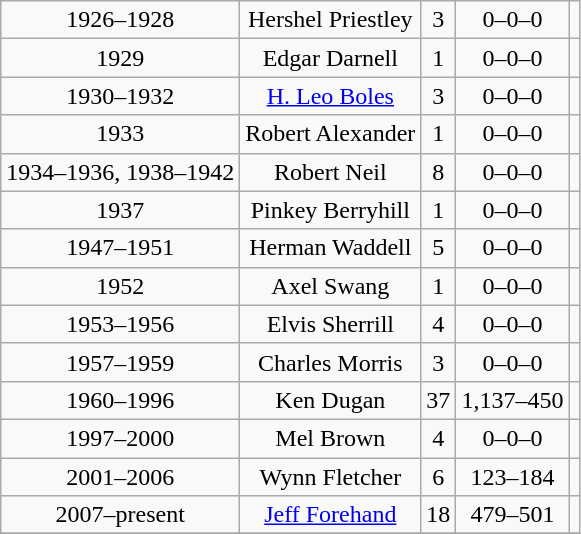<table class="wikitable" style="text-align:center">
<tr>
<td>1926–1928</td>
<td>Hershel Priestley</td>
<td>3</td>
<td>0–0–0</td>
<td></td>
</tr>
<tr>
<td>1929</td>
<td>Edgar Darnell</td>
<td>1</td>
<td>0–0–0</td>
<td></td>
</tr>
<tr>
<td>1930–1932</td>
<td><a href='#'>H. Leo Boles</a></td>
<td>3</td>
<td>0–0–0</td>
<td></td>
</tr>
<tr>
<td>1933</td>
<td>Robert Alexander</td>
<td>1</td>
<td>0–0–0</td>
<td></td>
</tr>
<tr>
<td>1934–1936, 1938–1942</td>
<td>Robert Neil</td>
<td>8</td>
<td>0–0–0</td>
<td></td>
</tr>
<tr>
<td>1937</td>
<td>Pinkey Berryhill</td>
<td>1</td>
<td>0–0–0</td>
<td></td>
</tr>
<tr>
<td>1947–1951</td>
<td>Herman Waddell</td>
<td>5</td>
<td>0–0–0</td>
<td></td>
</tr>
<tr>
<td>1952</td>
<td>Axel Swang</td>
<td>1</td>
<td>0–0–0</td>
<td></td>
</tr>
<tr>
<td>1953–1956</td>
<td>Elvis Sherrill</td>
<td>4</td>
<td>0–0–0</td>
<td></td>
</tr>
<tr>
<td>1957–1959</td>
<td>Charles Morris</td>
<td>3</td>
<td>0–0–0</td>
<td></td>
</tr>
<tr>
<td>1960–1996</td>
<td>Ken Dugan</td>
<td>37</td>
<td>1,137–450</td>
<td></td>
</tr>
<tr>
<td>1997–2000</td>
<td>Mel Brown</td>
<td>4</td>
<td>0–0–0</td>
<td></td>
</tr>
<tr>
<td>2001–2006</td>
<td>Wynn Fletcher</td>
<td>6</td>
<td>123–184</td>
<td></td>
</tr>
<tr>
<td>2007–present</td>
<td><a href='#'>Jeff Forehand</a></td>
<td>18</td>
<td>479–501</td>
<td></td>
</tr>
<tr>
</tr>
</table>
